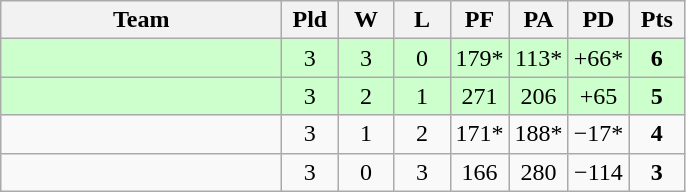<table class=wikitable style="text-align:center">
<tr>
<th width=180>Team</th>
<th width=30>Pld</th>
<th width=30>W</th>
<th width=30>L</th>
<th width=30>PF</th>
<th width=30>PA</th>
<th width=30>PD</th>
<th width=30>Pts</th>
</tr>
<tr align=center bgcolor="#ccffcc">
<td align=left></td>
<td>3</td>
<td>3</td>
<td>0</td>
<td>179*</td>
<td>113*</td>
<td>+66*</td>
<td><strong>6</strong></td>
</tr>
<tr align=center bgcolor="#ccffcc">
<td align=left></td>
<td>3</td>
<td>2</td>
<td>1</td>
<td>271</td>
<td>206</td>
<td>+65</td>
<td><strong>5</strong></td>
</tr>
<tr align=center>
<td align=left></td>
<td>3</td>
<td>1</td>
<td>2</td>
<td>171*</td>
<td>188*</td>
<td>−17*</td>
<td><strong>4</strong></td>
</tr>
<tr align=center>
<td align=left></td>
<td>3</td>
<td>0</td>
<td>3</td>
<td>166</td>
<td>280</td>
<td>−114</td>
<td><strong>3</strong></td>
</tr>
</table>
